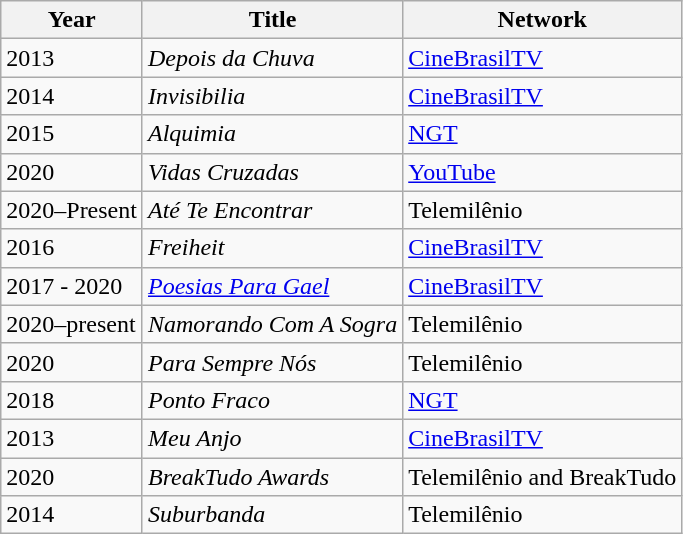<table class="wikitable">
<tr>
<th>Year</th>
<th>Title</th>
<th>Network</th>
</tr>
<tr>
<td>2013</td>
<td><em>Depois da Chuva</em></td>
<td><a href='#'>CineBrasilTV</a></td>
</tr>
<tr>
<td>2014</td>
<td><em>Invisibilia</em></td>
<td><a href='#'>CineBrasilTV</a></td>
</tr>
<tr>
<td>2015</td>
<td><em>Alquimia</em></td>
<td><a href='#'>NGT</a></td>
</tr>
<tr>
<td>2020</td>
<td><em>Vidas Cruzadas</em></td>
<td><a href='#'>YouTube</a></td>
</tr>
<tr>
<td>2020–Present</td>
<td><em>Até Te Encontrar</em></td>
<td>Telemilênio</td>
</tr>
<tr>
<td>2016</td>
<td><em>Freiheit</em></td>
<td><a href='#'>CineBrasilTV</a></td>
</tr>
<tr>
<td>2017 - 2020</td>
<td><em><a href='#'>Poesias Para Gael</a></em></td>
<td><a href='#'>CineBrasilTV</a></td>
</tr>
<tr>
<td>2020–present</td>
<td><em>Namorando Com A Sogra</em></td>
<td>Telemilênio</td>
</tr>
<tr>
<td>2020</td>
<td><em>Para Sempre Nós</em></td>
<td>Telemilênio</td>
</tr>
<tr>
<td>2018</td>
<td><em>Ponto Fraco</em></td>
<td><a href='#'>NGT</a></td>
</tr>
<tr>
<td>2013</td>
<td><em>Meu Anjo</em></td>
<td><a href='#'>CineBrasilTV</a></td>
</tr>
<tr>
<td>2020</td>
<td><em>BreakTudo Awards</em></td>
<td>Telemilênio and BreakTudo</td>
</tr>
<tr>
<td>2014</td>
<td><em>Suburbanda</em></td>
<td>Telemilênio</td>
</tr>
</table>
